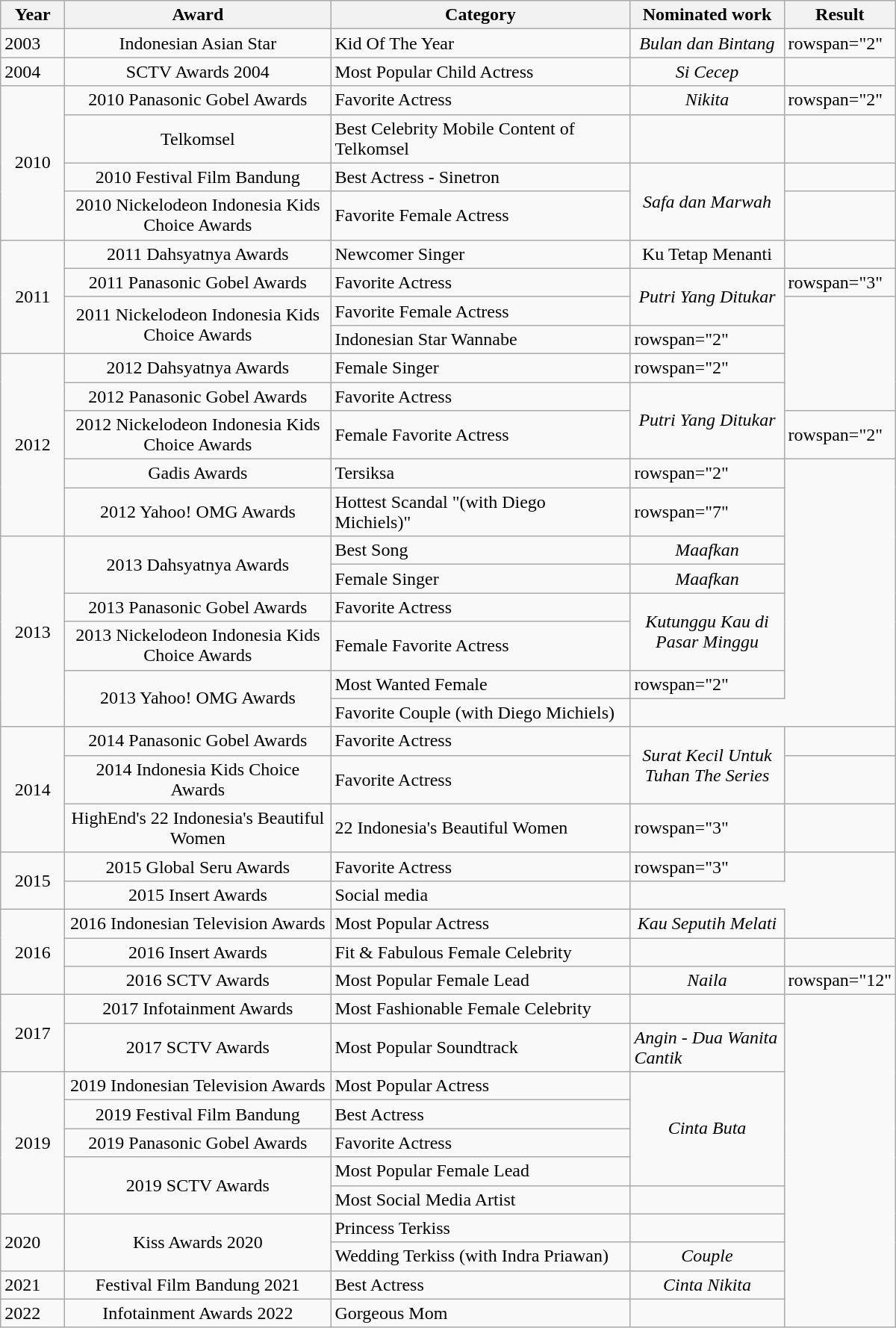<table class="wikitable">
<tr>
<th style="width:50px;">Year</th>
<th style="width:230px;">Award</th>
<th style="width:260px;">Category</th>
<th style="width:130px;">Nominated work</th>
<th style="width:50px;">Result</th>
</tr>
<tr>
<td>2003</td>
<td style="text-align:center;">Indonesian Asian Star</td>
<td>Kid Of The Year</td>
<td style="text-align:center;"><em>Bulan dan Bintang</em></td>
<td>rowspan="2" </td>
</tr>
<tr>
<td>2004</td>
<td style="text-align:center;">SCTV Awards 2004</td>
<td>Most Popular Child Actress</td>
<td style="text-align:center;"><em>Si Cecep</em></td>
</tr>
<tr>
<td rowspan="4" style="text-align:center;">2010</td>
<td style="text-align:center;">2010 Panasonic Gobel Awards</td>
<td>Favorite Actress</td>
<td style="text-align:center;"><em>Nikita</em></td>
<td>rowspan="2" </td>
</tr>
<tr>
<td style="text-align:center;">Telkomsel</td>
<td>Best Celebrity Mobile Content of Telkomsel</td>
<td></td>
</tr>
<tr>
<td style="text-align:center;">2010 Festival Film Bandung</td>
<td>Best Actress - Sinetron</td>
<td rowspan="2" style="text-align:center;"><em>Safa dan Marwah</em></td>
<td></td>
</tr>
<tr>
<td style="text-align:center;">2010 Nickelodeon Indonesia Kids Choice Awards</td>
<td>Favorite Female Actress</td>
<td></td>
</tr>
<tr>
<td rowspan="4" style="text-align:center;">2011</td>
<td style="text-align:center;">2011 Dahsyatnya Awards</td>
<td>Newcomer Singer</td>
<td style="text-align:center;">Ku Tetap Menanti</td>
<td></td>
</tr>
<tr>
<td style="text-align:center;">2011 Panasonic Gobel Awards</td>
<td>Favorite Actress</td>
<td rowspan="2" style="text-align:center;"><em>Putri Yang Ditukar</em></td>
<td>rowspan="3" </td>
</tr>
<tr>
<td rowspan="2" style="text-align:center;">2011 Nickelodeon Indonesia Kids Choice Awards</td>
<td>Favorite Female Actress</td>
</tr>
<tr>
<td>Indonesian Star Wannabe</td>
<td>rowspan="2" </td>
</tr>
<tr>
<td rowspan="5" style="text-align:center;">2012</td>
<td style="text-align:center;">2012 Dahsyatnya Awards</td>
<td>Female Singer</td>
<td>rowspan="2" </td>
</tr>
<tr>
<td style="text-align:center;">2012 Panasonic Gobel Awards</td>
<td>Favorite Actress</td>
<td rowspan="2" style="text-align:center;"><em>Putri Yang Ditukar</em></td>
</tr>
<tr>
<td style="text-align:center;">2012 Nickelodeon Indonesia Kids Choice Awards</td>
<td>Female Favorite Actress</td>
<td>rowspan="2" </td>
</tr>
<tr>
<td style="text-align:center;">Gadis Awards</td>
<td>Tersiksa</td>
<td>rowspan="2" </td>
</tr>
<tr>
<td style="text-align:center;">2012 Yahoo! OMG Awards</td>
<td>Hottest Scandal "(with Diego Michiels)"</td>
<td>rowspan="7" </td>
</tr>
<tr>
<td rowspan="6" style="text-align:center;">2013</td>
<td rowspan="2" style="text-align:center;">2013 Dahsyatnya Awards</td>
<td>Best Song</td>
<td style="text-align:center;"><em>Maafkan</em></td>
</tr>
<tr>
<td>Female Singer</td>
<td style="text-align:center;"><em>Maafkan</em></td>
</tr>
<tr>
<td style="text-align:center;">2013 Panasonic Gobel Awards</td>
<td>Favorite Actress</td>
<td rowspan="2" style="text-align:center;"><em>Kutunggu Kau di Pasar Minggu</em></td>
</tr>
<tr>
<td style="text-align:center;">2013 Nickelodeon Indonesia Kids Choice Awards</td>
<td>Female Favorite Actress</td>
</tr>
<tr>
<td rowspan="2" style="text-align:center;">2013 Yahoo! OMG Awards</td>
<td>Most Wanted Female</td>
<td>rowspan="2" </td>
</tr>
<tr>
<td>Favorite Couple (with Diego Michiels)</td>
</tr>
<tr>
<td rowspan="3" style="text-align:center;">2014</td>
<td style="text-align:center;">2014 Panasonic Gobel Awards</td>
<td>Favorite Actress</td>
<td rowspan="2" style="text-align:center;"><em>Surat Kecil Untuk Tuhan The Series</em></td>
<td></td>
</tr>
<tr>
<td style="text-align:center;">2014 Indonesia Kids Choice Awards</td>
<td>Favorite Actress</td>
<td></td>
</tr>
<tr>
<td style="text-align:center;">HighEnd's 22 Indonesia's Beautiful Women</td>
<td>22 Indonesia's Beautiful Women</td>
<td>rowspan="3" </td>
<td></td>
</tr>
<tr>
<td rowspan="2" style="text-align:center;">2015</td>
<td style="text-align:center;">2015 Global Seru Awards</td>
<td>Favorite Actress</td>
<td>rowspan="3" </td>
</tr>
<tr>
<td style="text-align:center;">2015 Insert Awards</td>
<td>Social media</td>
</tr>
<tr>
<td rowspan="3" style="text-align:center;">2016</td>
<td style="text-align:center;">2016 Indonesian Television Awards</td>
<td>Most Popular Actress</td>
<td style="text-align:center;"><em>Kau Seputih Melati</em></td>
</tr>
<tr>
<td style="text-align:center;">2016 Insert Awards</td>
<td>Fit & Fabulous Female Celebrity</td>
<td></td>
<td></td>
</tr>
<tr>
<td style="text-align:center;">2016 SCTV Awards</td>
<td>Most Popular Female Lead</td>
<td style="text-align:center;"><em>Naila</em></td>
<td>rowspan="12" </td>
</tr>
<tr>
<td rowspan="2" style="text-align:center;">2017</td>
<td style="text-align:center;">2017 Infotainment Awards</td>
<td>Most Fashionable Female Celebrity</td>
<td></td>
</tr>
<tr>
<td style="text-align:center;">2017 SCTV Awards</td>
<td>Most Popular Soundtrack</td>
<td><em>Angin - Dua Wanita Cantik</em></td>
</tr>
<tr>
<td rowspan="5" style="text-align:center;">2019</td>
<td style="text-align:center;">2019 Indonesian Television Awards</td>
<td>Most Popular Actress</td>
<td rowspan="4" style="text-align:center;"><em>Cinta Buta</em></td>
</tr>
<tr>
<td style="text-align:center;">2019 Festival Film Bandung</td>
<td>Best Actress</td>
</tr>
<tr>
<td style="text-align:center;">2019 Panasonic Gobel Awards</td>
<td>Favorite Actress</td>
</tr>
<tr>
<td rowspan="2" style="text-align:center;">2019 SCTV Awards</td>
<td>Most Popular Female Lead</td>
</tr>
<tr>
<td>Most Social Media Artist</td>
<td></td>
</tr>
<tr>
<td rowspan="2">2020</td>
<td rowspan="2" style="text-align:center;">Kiss Awards 2020</td>
<td>Princess Terkiss</td>
<td></td>
</tr>
<tr>
<td>Wedding Terkiss (with Indra Priawan)</td>
<td style="text-align:center;"><em>Couple</em></td>
</tr>
<tr>
<td>2021</td>
<td style="text-align:center;">Festival Film Bandung 2021</td>
<td>Best Actress</td>
<td style="text-align:center;"><em>Cinta Nikita</em></td>
</tr>
<tr>
<td>2022</td>
<td style="text-align:center;">Infotainment Awards 2022</td>
<td>Gorgeous Mom</td>
<td></td>
</tr>
</table>
